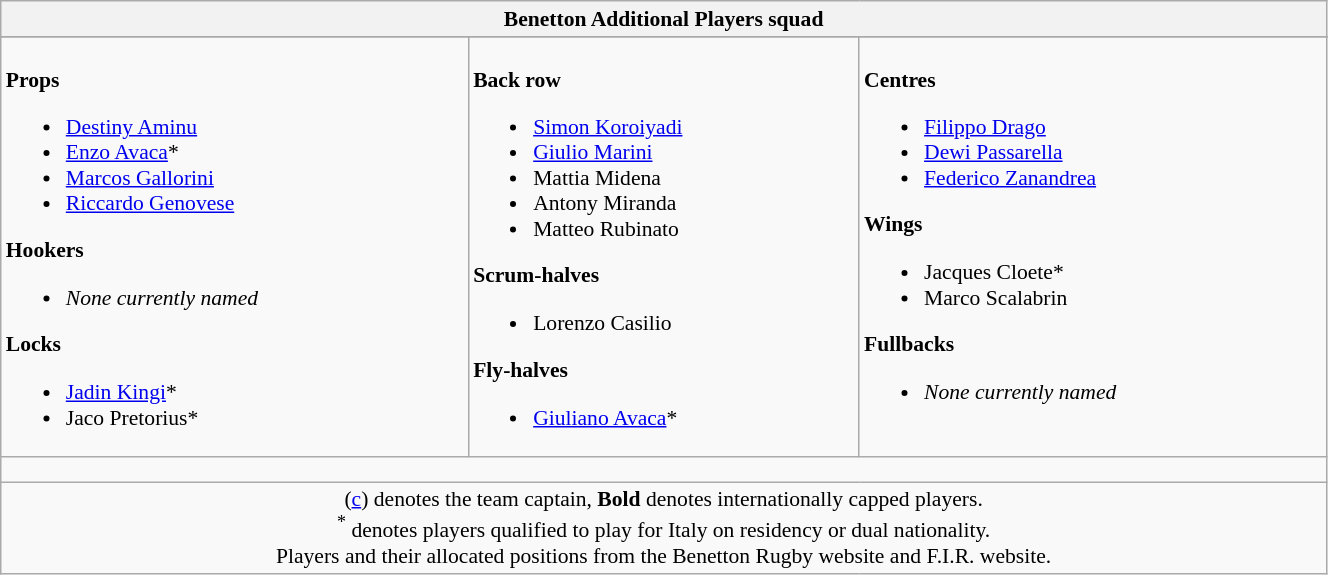<table class="wikitable" style="text-align:left; font-size:90%; width:70%">
<tr>
<th colspan="100%">Benetton Additional Players squad </th>
</tr>
<tr valign="top">
</tr>
<tr valign="top">
<td><br><strong>Props</strong><ul><li> <a href='#'>Destiny Aminu</a> </li><li> <a href='#'>Enzo Avaca</a>* </li><li> <a href='#'>Marcos Gallorini</a> </li><li> <a href='#'>Riccardo Genovese</a> </li></ul><strong>Hookers</strong><ul><li><em>None currently named</em></li></ul><strong>Locks</strong><ul><li> <a href='#'>Jadin Kingi</a>* </li><li> Jaco Pretorius* </li></ul></td>
<td><br><strong>Back row</strong><ul><li> <a href='#'>Simon Koroiyadi</a> </li><li> <a href='#'>Giulio Marini</a> </li><li> Mattia Midena </li><li> Antony Miranda </li><li> Matteo Rubinato </li></ul><strong>Scrum-halves</strong><ul><li> Lorenzo Casilio </li></ul><strong>Fly-halves</strong><ul><li> <a href='#'>Giuliano Avaca</a>* </li></ul></td>
<td><br><strong>Centres</strong><ul><li> <a href='#'>Filippo Drago</a> </li><li> <a href='#'>Dewi Passarella</a> </li><li> <a href='#'>Federico Zanandrea</a> </li></ul><strong>Wings</strong><ul><li> Jacques Cloete* </li><li> Marco Scalabrin </li></ul><strong>Fullbacks</strong><ul><li><em>None currently named</em></li></ul></td>
</tr>
<tr>
<td colspan="100%" style="height: 10px;"></td>
</tr>
<tr>
<td colspan="100%" style="text-align:center;">(<a href='#'>c</a>) denotes the team captain, <strong>Bold</strong> denotes internationally capped players. <br> <sup>*</sup> denotes players qualified to play for Italy on residency or dual nationality. <br> Players and their allocated positions from the Benetton Rugby website and F.I.R. website.</td>
</tr>
</table>
